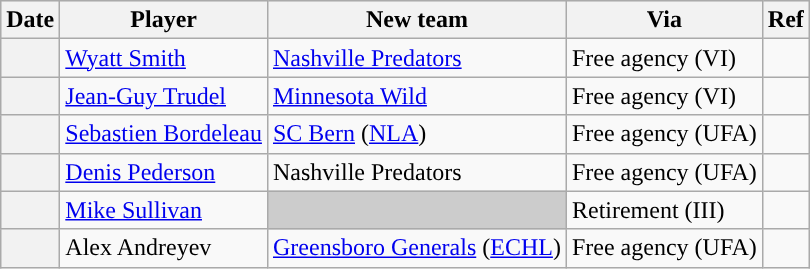<table class="wikitable plainrowheaders">
<tr style="background:#ddd; text-align:center;">
<th>Date</th>
<th>Player</th>
<th>New team</th>
<th>Via</th>
<th>Ref</th>
</tr>
<tr>
<th scope="row"></th>
<td><a href='#'>Wyatt Smith</a></td>
<td><a href='#'>Nashville Predators</a></td>
<td>Free agency (VI)</td>
<td></td>
</tr>
<tr>
<th scope="row"></th>
<td><a href='#'>Jean-Guy Trudel</a></td>
<td><a href='#'>Minnesota Wild</a></td>
<td>Free agency (VI)</td>
<td></td>
</tr>
<tr>
<th scope="row"></th>
<td><a href='#'>Sebastien Bordeleau</a></td>
<td><a href='#'>SC Bern</a> (<a href='#'>NLA</a>)</td>
<td>Free agency (UFA)</td>
<td></td>
</tr>
<tr>
<th scope="row"></th>
<td><a href='#'>Denis Pederson</a></td>
<td>Nashville Predators</td>
<td>Free agency (UFA)</td>
<td></td>
</tr>
<tr>
<th scope="row"></th>
<td><a href='#'>Mike Sullivan</a></td>
<td style="background:#ccc"></td>
<td>Retirement (III)</td>
<td></td>
</tr>
<tr>
<th scope="row"></th>
<td>Alex Andreyev</td>
<td><a href='#'>Greensboro Generals</a> (<a href='#'>ECHL</a>)</td>
<td>Free agency (UFA)</td>
<td></td>
</tr>
</table>
